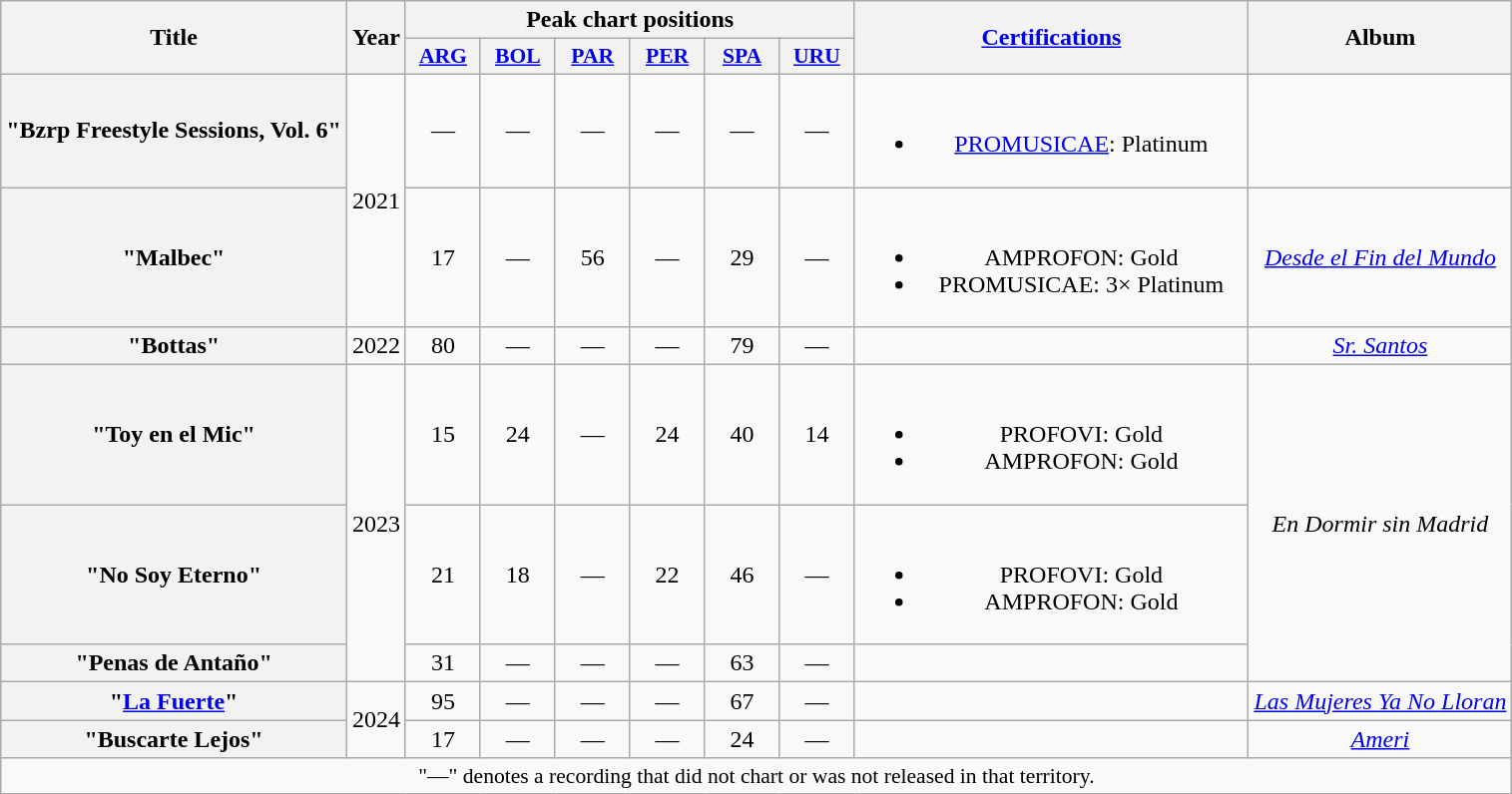<table class="wikitable plainrowheaders" style="text-align:center;">
<tr>
<th scope="col" rowspan="2">Title</th>
<th scope="col" rowspan="2">Year</th>
<th scope="col" colspan="6">Peak chart positions</th>
<th scope="col" rowspan="2" style="width:16em;"><a href='#'>Certifications</a></th>
<th scope="col" rowspan="2">Album</th>
</tr>
<tr>
<th scope="col" style="width:3em;font-size:90%;"><a href='#'>ARG</a><br></th>
<th scope="col" style="width:3em;font-size:90%;"><a href='#'>BOL</a><br></th>
<th scope="col" style="width:3em;font-size:90%;"><a href='#'>PAR</a><br></th>
<th scope="col" style="width:3em;font-size:90%;"><a href='#'>PER</a><br></th>
<th scope="col" style="width:3em;font-size:90%;"><a href='#'>SPA</a><br></th>
<th scope="col" style="width:3em;font-size:90%;"><a href='#'>URU</a><br></th>
</tr>
<tr>
<th scope="row">"Bzrp Freestyle Sessions, Vol. 6"<br></th>
<td rowspan="2">2021</td>
<td>—</td>
<td>—</td>
<td>—</td>
<td>—</td>
<td>—</td>
<td>—</td>
<td><br><ul><li><a href='#'>PROMUSICAE</a>: Platinum</li></ul></td>
<td></td>
</tr>
<tr>
<th scope="row">"Malbec"<br></th>
<td>17</td>
<td>—</td>
<td>56</td>
<td>—</td>
<td>29</td>
<td>—</td>
<td><br><ul><li>AMPROFON: Gold</li><li>PROMUSICAE: 3× Platinum</li></ul></td>
<td><em><a href='#'>Desde el Fin del Mundo</a></em></td>
</tr>
<tr>
<th scope="row">"Bottas"<br></th>
<td>2022</td>
<td>80</td>
<td>—</td>
<td>—</td>
<td>—</td>
<td>79</td>
<td>—</td>
<td></td>
<td><em><a href='#'>Sr. Santos</a></em></td>
</tr>
<tr>
<th scope="row">"Toy en el Mic"<br></th>
<td rowspan="3">2023</td>
<td>15</td>
<td>24</td>
<td>—</td>
<td>24</td>
<td>40</td>
<td>14</td>
<td><br><ul><li>PROFOVI: Gold</li><li>AMPROFON: Gold</li></ul></td>
<td rowspan="3"><em>En Dormir sin Madrid</em></td>
</tr>
<tr>
<th scope="row">"No Soy Eterno"<br></th>
<td>21</td>
<td>18</td>
<td>—</td>
<td>22</td>
<td>46</td>
<td>—</td>
<td><br><ul><li>PROFOVI: Gold</li><li>AMPROFON: Gold</li></ul></td>
</tr>
<tr>
<th scope="row">"Penas de Antaño"<br></th>
<td>31</td>
<td>—</td>
<td>—</td>
<td>—</td>
<td>63</td>
<td>—</td>
<td></td>
</tr>
<tr>
<th scope="row">"<a href='#'>La Fuerte</a>"<br></th>
<td rowspan="2">2024</td>
<td>95</td>
<td>—</td>
<td>—</td>
<td>—</td>
<td>67</td>
<td>—</td>
<td></td>
<td><em><a href='#'>Las Mujeres Ya No Lloran</a></em></td>
</tr>
<tr>
<th scope="row">"Buscarte Lejos"<br></th>
<td>17</td>
<td>—</td>
<td>—</td>
<td>—</td>
<td>24</td>
<td>—</td>
<td></td>
<td><em><a href='#'>Ameri</a></em></td>
</tr>
<tr>
<td colspan="12" style="font-size:90%">"—" denotes a recording that did not chart or was not released in that territory.</td>
</tr>
</table>
